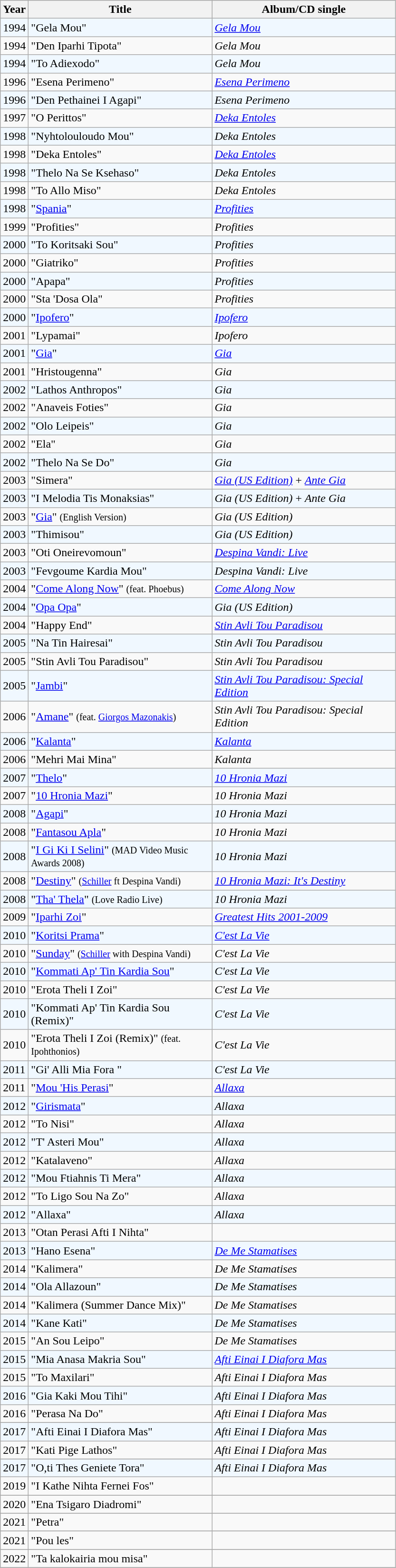<table class="wikitable"|width=100%>
<tr style="background:#ccc;">
<th style="width:25px;">Year</th>
<th style="width:250px;">Title</th>
<th style="width:250px;">Album/CD single</th>
</tr>
<tr style="background:#f0f8ff; text-align:center;">
<td align="left">1994</td>
<td align="left">"Gela Mou"</td>
<td align="left"><em><a href='#'>Gela Mou</a></em></td>
</tr>
<tr>
<td align="left">1994</td>
<td align="left">"Den Iparhi Tipota"</td>
<td align="left"><em>Gela Mou</em></td>
</tr>
<tr style="background:#f0f8ff; text-align:center;">
<td align="left">1994</td>
<td align="left">"To Adiexodo"</td>
<td align="left"><em>Gela Mou</em></td>
</tr>
<tr>
<td align="left">1996</td>
<td align="left">"Esena Perimeno"</td>
<td align="left"><em><a href='#'>Esena Perimeno</a></em></td>
</tr>
<tr style="background:#f0f8ff; text-align:center;">
<td align="left">1996</td>
<td align="left">"Den Pethainei I Agapi"</td>
<td align="left"><em>Esena Perimeno</em></td>
</tr>
<tr>
<td align="left">1997</td>
<td align="left">"O Perittos"</td>
<td align="left"><em><a href='#'>Deka Entoles</a></em></td>
</tr>
<tr style="background:#f0f8ff; text-align:center;">
<td align="left">1998</td>
<td align="left">"Nyhtolouloudo Mou"</td>
<td align="left"><em>Deka Entoles</em></td>
</tr>
<tr>
<td align="left">1998</td>
<td align="left">"Deka Entoles"</td>
<td align="left"><em><a href='#'>Deka Entoles</a></em></td>
</tr>
<tr style="background:#f0f8ff; text-align:center;">
<td align="left">1998</td>
<td align="left">"Thelo Na Se Ksehaso"</td>
<td align="left"><em>Deka Entoles</em></td>
</tr>
<tr>
<td align="left">1998</td>
<td align="left">"To Allo Miso"</td>
<td align="left"><em>Deka Entoles</em></td>
</tr>
<tr style="background:#f0f8ff; text-align:center;">
<td align="left">1998</td>
<td align="left">"<a href='#'>Spania</a>"</td>
<td align="left"><em><a href='#'>Profities</a></em></td>
</tr>
<tr>
<td align="left">1999</td>
<td align="left">"Profities"</td>
<td align="left"><em>Profities</em></td>
</tr>
<tr style="background:#f0f8ff; text-align:center;">
<td align="left">2000</td>
<td align="left">"To Koritsaki Sou"</td>
<td align="left"><em>Profities</em></td>
</tr>
<tr>
<td align="left">2000</td>
<td align="left">"Giatriko"</td>
<td align="left"><em>Profities</em></td>
</tr>
<tr style="background:#f0f8ff; text-align:center;">
<td align="left">2000</td>
<td align="left">"Apapa"</td>
<td align="left"><em>Profities</em></td>
</tr>
<tr>
<td align="left">2000</td>
<td align="left">"Sta 'Dosa Ola"</td>
<td align="left"><em>Profities</em></td>
</tr>
<tr style="background:#f0f8ff; text-align:center;">
<td align="left">2000</td>
<td align="left">"<a href='#'>Ipofero</a>"</td>
<td align="left"><em><a href='#'>Ipofero</a></em></td>
</tr>
<tr>
<td align="left">2001</td>
<td align="left">"Lypamai"</td>
<td align="left"><em>Ipofero</em></td>
</tr>
<tr style="background:#f0f8ff; text-align:center;">
<td align="left">2001</td>
<td align="left">"<a href='#'>Gia</a>"</td>
<td align="left"><em><a href='#'>Gia</a></em></td>
</tr>
<tr>
<td align="left">2001</td>
<td align="left">"Hristougenna"</td>
<td align="left"><em>Gia</em></td>
</tr>
<tr style="background:#f0f8ff; text-align:center;">
<td align="left">2002</td>
<td align="left">"Lathos Anthropos"</td>
<td align="left"><em>Gia</em></td>
</tr>
<tr>
<td align="left">2002</td>
<td align="left">"Anaveis Foties"</td>
<td align="left"><em>Gia</em></td>
</tr>
<tr style="background:#f0f8ff; text-align:center;">
<td align="left">2002</td>
<td align="left">"Olo Leipeis"</td>
<td align="left"><em>Gia</em></td>
</tr>
<tr>
<td align="left">2002</td>
<td align="left">"Ela"</td>
<td align="left"><em>Gia</em></td>
</tr>
<tr style="background:#f0f8ff; text-align:center;">
<td align="left">2002</td>
<td align="left">"Thelo Na Se Do"</td>
<td align="left"><em>Gia</em></td>
</tr>
<tr>
<td align="left">2003</td>
<td align="left">"Simera"</td>
<td align="left"><em><a href='#'>Gia (US Edition)</a></em> + <em><a href='#'>Ante Gia</a></em></td>
</tr>
<tr style="background:#f0f8ff; text-align:center;">
<td align="left">2003</td>
<td align="left">"I Melodia Tis Monaksias"</td>
<td align="left"><em>Gia (US Edition)</em> + <em>Ante Gia</em></td>
</tr>
<tr>
<td align="left">2003</td>
<td align="left">"<a href='#'>Gia</a>" <small>(English Version)</small></td>
<td align="left"><em>Gia (US Edition)</em></td>
</tr>
<tr style="background:#f0f8ff; text-align:center;">
<td align="left">2003</td>
<td align="left">"Thimisou"</td>
<td align="left"><em>Gia (US Edition)</em></td>
</tr>
<tr>
<td align="left">2003</td>
<td align="left">"Oti Oneirevomoun"</td>
<td align="left"><em><a href='#'>Despina Vandi: Live</a></em></td>
</tr>
<tr style="background:#f0f8ff; text-align:center;">
<td align="left">2003</td>
<td align="left">"Fevgoume Kardia Mou"</td>
<td align="left"><em>Despina Vandi: Live</em></td>
</tr>
<tr>
<td align="left">2004</td>
<td align="left">"<a href='#'>Come Along Now</a>" <small>(feat. Phoebus)</small></td>
<td align="left"><em><a href='#'>Come Along Now</a></em></td>
</tr>
<tr style="background:#f0f8ff; text-align:center;">
<td align="left">2004</td>
<td align="left">"<a href='#'>Opa Opa</a>"</td>
<td align="left"><em>Gia (US Edition)</em></td>
</tr>
<tr>
<td align="left">2004</td>
<td align="left">"Happy End"</td>
<td align="left"><em><a href='#'>Stin Avli Tou Paradisou</a></em></td>
</tr>
<tr style="background:#f0f8ff; text-align:center;">
<td align="left">2005</td>
<td align="left">"Na Tin Hairesai"</td>
<td align="left"><em>Stin Avli Tou Paradisou</em></td>
</tr>
<tr>
<td align="left">2005</td>
<td align="left">"Stin Avli Tou Paradisou"</td>
<td align="left"><em>Stin Avli Tou Paradisou</em></td>
</tr>
<tr style="background:#f0f8ff; text-align:center;">
<td align="left">2005</td>
<td align="left">"<a href='#'>Jambi</a>"</td>
<td align="left"><em><a href='#'>Stin Avli Tou Paradisou: Special Edition</a></em></td>
</tr>
<tr>
<td align="left">2006</td>
<td align="left">"<a href='#'>Amane</a>" <small>(feat. <a href='#'>Giorgos Mazonakis</a>)</small></td>
<td align="left"><em>Stin Avli Tou Paradisou: Special Edition</em></td>
</tr>
<tr style="background:#f0f8ff; text-align:center;">
<td align="left">2006</td>
<td align="left">"<a href='#'>Kalanta</a>"</td>
<td align="left"><em><a href='#'>Kalanta</a></em></td>
</tr>
<tr>
<td align="left">2006</td>
<td align="left">"Mehri Mai Mina"</td>
<td align="left"><em>Kalanta</em></td>
</tr>
<tr style="background:#f0f8ff; text-align:center;">
<td align="left">2007</td>
<td align="left">"<a href='#'>Thelo</a>"</td>
<td align="left"><em><a href='#'>10 Hronia Mazi</a></em></td>
</tr>
<tr>
<td align="left">2007</td>
<td align="left">"<a href='#'>10 Hronia Mazi</a>"</td>
<td align="left"><em>10 Hronia Mazi</em></td>
</tr>
<tr style="background:#f0f8ff; text-align:center;">
<td align="left">2008</td>
<td align="left">"<a href='#'>Agapi</a>"</td>
<td align="left"><em>10 Hronia Mazi</em></td>
</tr>
<tr>
<td align="left">2008</td>
<td align="left">"<a href='#'>Fantasou Apla</a>"</td>
<td align="left"><em>10 Hronia Mazi</em></td>
</tr>
<tr style="background:#f0f8ff; text-align:center;">
<td align="left">2008</td>
<td align="left">"<a href='#'>I Gi Ki I Selini</a>" <small>(MAD Video Music Awards 2008)</small></td>
<td align="left"><em>10 Hronia Mazi</em></td>
</tr>
<tr>
<td align="left">2008</td>
<td align="left">"<a href='#'>Destiny</a>" <small>(<a href='#'>Schiller</a> ft Despina Vandi)</small></td>
<td align="left"><em><a href='#'>10 Hronia Mazi: It's Destiny</a></em></td>
</tr>
<tr style="background:#f0f8ff; text-align:center;">
<td align="left">2008</td>
<td align="left">"<a href='#'>Tha' Thela</a>" <small>(Love Radio Live)</small></td>
<td align="left"><em>10 Hronia Mazi</em></td>
</tr>
<tr>
<td align="left">2009</td>
<td align="left">"<a href='#'>Iparhi Zoi</a>"</td>
<td align="left"><em><a href='#'>Greatest Hits 2001-2009</a></em></td>
</tr>
<tr style="background:#f0f8ff; text-align:center;">
<td align="left">2010</td>
<td align="left">"<a href='#'>Koritsi Prama</a>"</td>
<td align="left"><em><a href='#'>C'est La Vie</a></em></td>
</tr>
<tr>
<td align="left">2010</td>
<td align="left">"<a href='#'>Sunday</a>" <small>(<a href='#'>Schiller</a> with Despina Vandi)</small></td>
<td align="left"><em>C'est La Vie</em></td>
</tr>
<tr style="background:#f0f8ff; text-align:center;">
<td align="left">2010</td>
<td align="left">"<a href='#'>Kommati Ap' Tin Kardia Sou</a>"</td>
<td align="left"><em>C'est La Vie</em></td>
</tr>
<tr>
<td align="left">2010</td>
<td align="left">"Erota Theli I Zoi"</td>
<td align="left"><em>C'est La Vie</em></td>
</tr>
<tr style="background:#f0f8ff; text-align:center;">
<td align="left">2010</td>
<td align="left">"Kommati Ap' Tin Kardia Sou (Remix)"</td>
<td align="left"><em>C'est La Vie</em></td>
</tr>
<tr>
<td align="left">2010</td>
<td align="left">"Erota Theli I Zoi (Remix)" <small>(feat. Ipohthonios)</small></td>
<td align="left"><em>C'est La Vie</em></td>
</tr>
<tr style="background:#f0f8ff; text-align:center;">
<td align="left">2011</td>
<td align="left">"Gi' Alli Mia Fora "</td>
<td align="left"><em>C'est La Vie</em></td>
</tr>
<tr>
<td align="left">2011</td>
<td align="left">"<a href='#'>Mou 'His Perasi</a>"</td>
<td align="left"><em><a href='#'>Allaxa</a></em></td>
</tr>
<tr style="background:#f0f8ff; text-align:center;">
<td align="left">2012</td>
<td align="left">"<a href='#'>Girismata</a>"</td>
<td align="left"><em>Allaxa</em></td>
</tr>
<tr>
<td align="left">2012</td>
<td align="left">"To Nisi"</td>
<td align="left"><em>Allaxa</em></td>
</tr>
<tr style="background:#f0f8ff; text-align:center;">
<td align="left">2012</td>
<td align="left">"T' Asteri Mou"</td>
<td align="left"><em>Allaxa</em></td>
</tr>
<tr>
<td align="left">2012</td>
<td align="left">"Katalaveno"</td>
<td align="left"><em>Allaxa</em></td>
</tr>
<tr style="background:#f0f8ff; text-align:center;">
<td align="left">2012</td>
<td align="left">"Mou Ftiahnis Ti Mera"</td>
<td align="left"><em>Allaxa</em></td>
</tr>
<tr>
<td align="left">2012</td>
<td align="left">"To Ligo Sou Na Zo"</td>
<td align="left"><em>Allaxa</em></td>
</tr>
<tr style="background:#f0f8ff; text-align:center;">
<td align="left">2012</td>
<td align="left">"Allaxa"</td>
<td align="left"><em>Allaxa</em></td>
</tr>
<tr>
<td align="left">2013</td>
<td align="left">"Otan Perasi Afti I Nihta"</td>
<td align="left"></td>
</tr>
<tr style="background:#f0f8ff; text-align:center;">
<td align="left">2013</td>
<td align="left">"Hano Esena"</td>
<td align="left"><em><a href='#'>De Me Stamatises</a></em></td>
</tr>
<tr>
<td align="left">2014</td>
<td align="left">"Kalimera"</td>
<td align="left"><em>De Me Stamatises</em></td>
</tr>
<tr style="background:#f0f8ff; text-align:center;">
<td align="left">2014</td>
<td align="left">"Ola Allazoun"</td>
<td align="left"><em>De Me Stamatises</em></td>
</tr>
<tr>
<td align="left">2014</td>
<td align="left">"Kalimera (Summer Dance Mix)"</td>
<td align="left"><em>De Me Stamatises</em></td>
</tr>
<tr style="background:#f0f8ff; text-align:center;">
<td align="left">2014</td>
<td align="left">"Kane Kati"</td>
<td align="left"><em>De Me Stamatises</em></td>
</tr>
<tr>
<td align="left">2015</td>
<td align="left">"An Sou Leipo"</td>
<td align="left"><em>De Me Stamatises</em></td>
</tr>
<tr style="background:#f0f8ff; text-align:center;">
<td align="left">2015</td>
<td align="left">"Mia Anasa Makria Sou"</td>
<td align="left"><em><a href='#'>Afti Einai I Diafora Mas</a></em></td>
</tr>
<tr>
<td align="left">2015</td>
<td align="left">"To Maxilari"</td>
<td align="left"><em>Afti Einai I Diafora Mas</em></td>
</tr>
<tr style="background:#f0f8ff; text-align:center;">
<td align="left">2016</td>
<td align="left">"Gia Kaki Mou Tihi"</td>
<td align="left"><em>Afti Einai I Diafora Mas</em></td>
</tr>
<tr>
<td align="left">2016</td>
<td align="left">"Perasa Na Do"</td>
<td align="left"><em>Afti Einai I Diafora Mas</em></td>
</tr>
<tr>
</tr>
<tr style="background:#f0f8ff; text-align:center;">
<td align="left">2017</td>
<td align="left">"Afti Einai I Diafora Mas"</td>
<td align="left"><em>Afti Einai I Diafora Mas</em></td>
</tr>
<tr>
<td align="left">2017</td>
<td align="left">"Kati Pige Lathos"</td>
<td align="left"><em>Afti Einai I Diafora Mas</em></td>
</tr>
<tr>
</tr>
<tr style="background:#f0f8ff; text-align:center;">
<td align="left">2017</td>
<td align="left">"O,ti Thes Geniete Tora"</td>
<td align="left"><em>Afti Einai I Diafora Mas</em></td>
</tr>
<tr>
<td align="left">2019</td>
<td align="left">"I Kathe Nihta Fernei Fos"</td>
<td align="left"></td>
</tr>
<tr>
</tr>
<tr>
<td align="left">2020</td>
<td align="left">"Ena Tsigaro Diadromi"</td>
<td align="left"></td>
</tr>
<tr>
</tr>
<tr>
<td align="left">2021</td>
<td align="left">"Petra"</td>
<td align="left"></td>
</tr>
<tr>
</tr>
<tr>
<td align="left">2021</td>
<td align="left">"Pou les"</td>
<td align="left"></td>
</tr>
<tr>
</tr>
<tr>
<td align="left">2022</td>
<td align="left">"Ta kalokairia mou misa"</td>
<td align="left"></td>
</tr>
<tr>
</tr>
</table>
